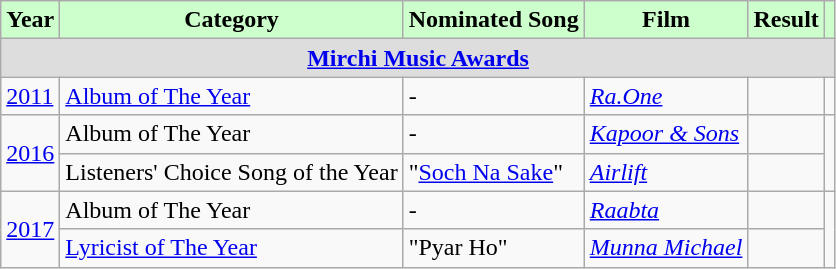<table class="wikitable plainrowheaders">
<tr style="background:#cfc; text-align:center;">
<td><strong>Year</strong></td>
<td><strong>Category</strong></td>
<td><strong>Nominated Song</strong></td>
<td><strong>Film</strong></td>
<td><strong>Result</strong></td>
<td><strong></strong></td>
</tr>
<tr>
<td colspan="6" style="text-align: center; background:#ddd; "><strong><a href='#'>Mirchi Music Awards</a></strong></td>
</tr>
<tr>
<td><a href='#'>2011</a></td>
<td><a href='#'>Album of The Year</a></td>
<td>-</td>
<td><em><a href='#'>Ra.One</a></em></td>
<td></td>
<td style="text-align: center;"></td>
</tr>
<tr>
<td rowspan=2><a href='#'>2016</a></td>
<td>Album of The Year</td>
<td>-</td>
<td><em><a href='#'>Kapoor & Sons</a></em></td>
<td></td>
<td rowspan=2 style="text-align: center;"></td>
</tr>
<tr>
<td>Listeners' Choice Song of the Year</td>
<td>"<a href='#'>Soch Na Sake</a>"</td>
<td><em><a href='#'>Airlift</a></em></td>
<td></td>
</tr>
<tr>
<td rowspan=2><a href='#'>2017</a></td>
<td>Album of The Year</td>
<td>-</td>
<td><em><a href='#'>Raabta</a></em></td>
<td></td>
<td rowspan=2 style="text-align: center;"></td>
</tr>
<tr>
<td><a href='#'>Lyricist of The Year</a></td>
<td>"Pyar Ho"</td>
<td><em><a href='#'>Munna Michael</a></em></td>
<td></td>
</tr>
</table>
